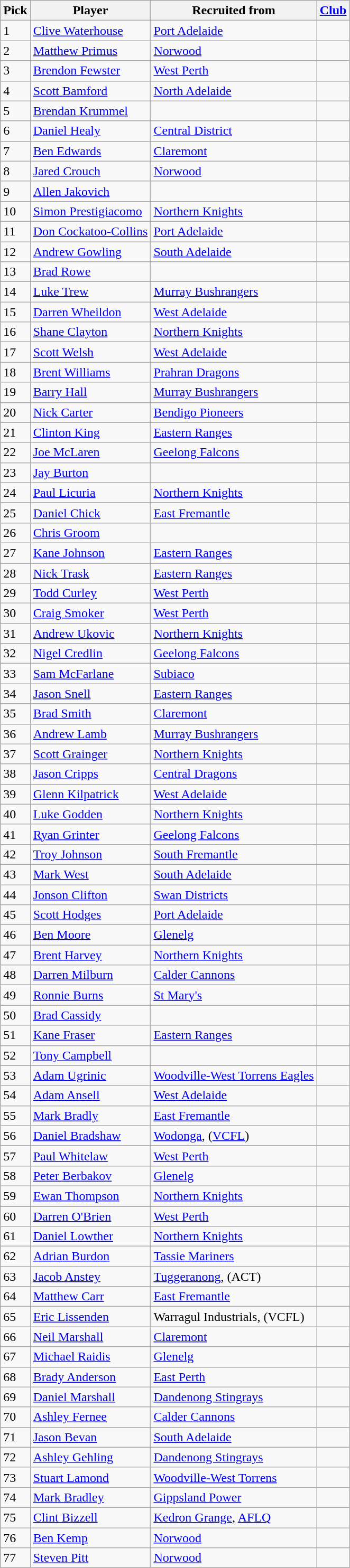<table class="wikitable sortable">
<tr>
<th>Pick</th>
<th>Player</th>
<th>Recruited from</th>
<th><a href='#'>Club</a></th>
</tr>
<tr>
<td>1</td>
<td><a href='#'>Clive Waterhouse</a></td>
<td><a href='#'>Port Adelaide</a></td>
<td></td>
</tr>
<tr>
<td>2</td>
<td><a href='#'>Matthew Primus</a></td>
<td><a href='#'>Norwood</a></td>
<td></td>
</tr>
<tr>
<td>3</td>
<td><a href='#'>Brendon Fewster</a></td>
<td><a href='#'>West Perth</a></td>
<td></td>
</tr>
<tr>
<td>4</td>
<td><a href='#'>Scott Bamford</a></td>
<td><a href='#'>North Adelaide</a></td>
<td></td>
</tr>
<tr>
<td>5</td>
<td><a href='#'>Brendan Krummel</a></td>
<td></td>
<td></td>
</tr>
<tr>
<td>6</td>
<td><a href='#'>Daniel Healy</a></td>
<td><a href='#'>Central District</a></td>
<td></td>
</tr>
<tr>
<td>7</td>
<td><a href='#'>Ben Edwards</a></td>
<td><a href='#'>Claremont</a></td>
<td></td>
</tr>
<tr>
<td>8</td>
<td><a href='#'>Jared Crouch</a></td>
<td><a href='#'>Norwood</a></td>
<td></td>
</tr>
<tr>
<td>9</td>
<td><a href='#'>Allen Jakovich</a></td>
<td></td>
<td></td>
</tr>
<tr>
<td>10</td>
<td><a href='#'>Simon Prestigiacomo</a></td>
<td><a href='#'>Northern Knights</a></td>
<td></td>
</tr>
<tr>
<td>11</td>
<td><a href='#'>Don Cockatoo-Collins</a></td>
<td><a href='#'>Port Adelaide</a></td>
<td></td>
</tr>
<tr>
<td>12</td>
<td><a href='#'>Andrew Gowling</a></td>
<td><a href='#'>South Adelaide</a></td>
<td></td>
</tr>
<tr>
<td>13</td>
<td><a href='#'>Brad Rowe</a></td>
<td></td>
<td></td>
</tr>
<tr>
<td>14</td>
<td><a href='#'>Luke Trew</a></td>
<td><a href='#'>Murray Bushrangers</a></td>
<td></td>
</tr>
<tr>
<td>15</td>
<td><a href='#'>Darren Wheildon</a></td>
<td><a href='#'>West Adelaide</a></td>
<td></td>
</tr>
<tr>
<td>16</td>
<td><a href='#'>Shane Clayton</a></td>
<td><a href='#'>Northern Knights</a></td>
<td></td>
</tr>
<tr>
<td>17</td>
<td><a href='#'>Scott Welsh</a></td>
<td><a href='#'>West Adelaide</a></td>
<td></td>
</tr>
<tr>
<td>18</td>
<td><a href='#'>Brent Williams</a></td>
<td><a href='#'>Prahran Dragons</a></td>
<td></td>
</tr>
<tr>
<td>19</td>
<td><a href='#'>Barry Hall</a></td>
<td><a href='#'>Murray Bushrangers</a></td>
<td></td>
</tr>
<tr>
<td>20</td>
<td><a href='#'>Nick Carter</a></td>
<td><a href='#'>Bendigo Pioneers</a></td>
<td></td>
</tr>
<tr>
<td>21</td>
<td><a href='#'>Clinton King</a></td>
<td><a href='#'>Eastern Ranges</a></td>
<td></td>
</tr>
<tr>
<td>22</td>
<td><a href='#'>Joe McLaren</a></td>
<td><a href='#'>Geelong Falcons</a></td>
<td></td>
</tr>
<tr>
<td>23</td>
<td><a href='#'>Jay Burton</a></td>
<td></td>
<td></td>
</tr>
<tr>
<td>24</td>
<td><a href='#'>Paul Licuria</a></td>
<td><a href='#'>Northern Knights</a></td>
<td></td>
</tr>
<tr>
<td>25</td>
<td><a href='#'>Daniel Chick</a></td>
<td><a href='#'>East Fremantle</a></td>
<td></td>
</tr>
<tr>
<td>26</td>
<td><a href='#'>Chris Groom</a></td>
<td></td>
<td></td>
</tr>
<tr>
<td>27</td>
<td><a href='#'>Kane Johnson</a></td>
<td><a href='#'>Eastern Ranges</a></td>
<td></td>
</tr>
<tr>
<td>28</td>
<td><a href='#'>Nick Trask</a></td>
<td><a href='#'>Eastern Ranges</a></td>
<td></td>
</tr>
<tr>
<td>29</td>
<td><a href='#'>Todd Curley</a></td>
<td><a href='#'>West Perth</a></td>
<td></td>
</tr>
<tr>
<td>30</td>
<td><a href='#'>Craig Smoker</a></td>
<td><a href='#'>West Perth</a></td>
<td></td>
</tr>
<tr>
<td>31</td>
<td><a href='#'>Andrew Ukovic</a></td>
<td><a href='#'>Northern Knights</a></td>
<td></td>
</tr>
<tr>
<td>32</td>
<td><a href='#'>Nigel Credlin</a></td>
<td><a href='#'>Geelong Falcons</a></td>
<td></td>
</tr>
<tr>
<td>33</td>
<td><a href='#'>Sam McFarlane</a></td>
<td><a href='#'>Subiaco</a></td>
<td></td>
</tr>
<tr>
<td>34</td>
<td><a href='#'>Jason Snell</a></td>
<td><a href='#'>Eastern Ranges</a></td>
<td></td>
</tr>
<tr>
<td>35</td>
<td><a href='#'>Brad Smith</a></td>
<td><a href='#'>Claremont</a></td>
<td></td>
</tr>
<tr>
<td>36</td>
<td><a href='#'>Andrew Lamb</a></td>
<td><a href='#'>Murray Bushrangers</a></td>
<td></td>
</tr>
<tr>
<td>37</td>
<td><a href='#'>Scott Grainger</a></td>
<td><a href='#'>Northern Knights</a></td>
<td></td>
</tr>
<tr>
<td>38</td>
<td><a href='#'>Jason Cripps</a></td>
<td><a href='#'>Central Dragons</a></td>
<td></td>
</tr>
<tr>
<td>39</td>
<td><a href='#'>Glenn Kilpatrick</a></td>
<td><a href='#'>West Adelaide</a></td>
<td></td>
</tr>
<tr>
<td>40</td>
<td><a href='#'>Luke Godden</a></td>
<td><a href='#'>Northern Knights</a></td>
<td></td>
</tr>
<tr>
<td>41</td>
<td><a href='#'>Ryan Grinter</a></td>
<td><a href='#'>Geelong Falcons</a></td>
<td></td>
</tr>
<tr>
<td>42</td>
<td><a href='#'>Troy Johnson</a></td>
<td><a href='#'>South Fremantle</a></td>
<td></td>
</tr>
<tr>
<td>43</td>
<td><a href='#'>Mark West</a></td>
<td><a href='#'>South Adelaide</a></td>
<td></td>
</tr>
<tr>
<td>44</td>
<td><a href='#'>Jonson Clifton</a></td>
<td><a href='#'>Swan Districts</a></td>
<td></td>
</tr>
<tr>
<td>45</td>
<td><a href='#'>Scott Hodges</a></td>
<td><a href='#'>Port Adelaide</a></td>
<td></td>
</tr>
<tr>
<td>46</td>
<td><a href='#'>Ben Moore</a></td>
<td><a href='#'>Glenelg</a></td>
<td></td>
</tr>
<tr>
<td>47</td>
<td><a href='#'>Brent Harvey</a></td>
<td><a href='#'>Northern Knights</a></td>
<td></td>
</tr>
<tr>
<td>48</td>
<td><a href='#'>Darren Milburn</a></td>
<td><a href='#'>Calder Cannons</a></td>
<td></td>
</tr>
<tr>
<td>49</td>
<td><a href='#'>Ronnie Burns</a></td>
<td><a href='#'>St Mary's</a></td>
<td></td>
</tr>
<tr>
<td>50</td>
<td><a href='#'>Brad Cassidy</a></td>
<td></td>
<td></td>
</tr>
<tr>
<td>51</td>
<td><a href='#'>Kane Fraser</a></td>
<td><a href='#'>Eastern Ranges</a></td>
<td></td>
</tr>
<tr>
<td>52</td>
<td><a href='#'>Tony Campbell</a></td>
<td></td>
<td></td>
</tr>
<tr>
<td>53</td>
<td><a href='#'>Adam Ugrinic</a></td>
<td><a href='#'>Woodville-West Torrens Eagles</a></td>
<td></td>
</tr>
<tr>
<td>54</td>
<td><a href='#'>Adam Ansell</a></td>
<td><a href='#'>West Adelaide</a></td>
<td></td>
</tr>
<tr>
<td>55</td>
<td><a href='#'>Mark Bradly</a></td>
<td><a href='#'>East Fremantle</a></td>
<td></td>
</tr>
<tr>
<td>56</td>
<td><a href='#'>Daniel Bradshaw</a></td>
<td><a href='#'>Wodonga</a>, (<a href='#'>VCFL</a>)</td>
<td></td>
</tr>
<tr>
<td>57</td>
<td><a href='#'>Paul Whitelaw</a></td>
<td><a href='#'>West Perth</a></td>
<td></td>
</tr>
<tr>
<td>58</td>
<td><a href='#'>Peter Berbakov</a></td>
<td><a href='#'>Glenelg</a></td>
<td></td>
</tr>
<tr>
<td>59</td>
<td><a href='#'>Ewan Thompson</a></td>
<td><a href='#'>Northern Knights</a></td>
<td></td>
</tr>
<tr>
<td>60</td>
<td><a href='#'>Darren O'Brien</a></td>
<td><a href='#'>West Perth</a></td>
<td></td>
</tr>
<tr>
<td>61</td>
<td><a href='#'>Daniel Lowther</a></td>
<td><a href='#'>Northern Knights</a></td>
<td></td>
</tr>
<tr>
<td>62</td>
<td><a href='#'>Adrian Burdon</a></td>
<td><a href='#'>Tassie Mariners</a></td>
<td></td>
</tr>
<tr>
<td>63</td>
<td><a href='#'>Jacob Anstey</a></td>
<td><a href='#'>Tuggeranong</a>, (ACT)</td>
<td></td>
</tr>
<tr>
<td>64</td>
<td><a href='#'>Matthew Carr</a></td>
<td><a href='#'>East Fremantle</a></td>
<td></td>
</tr>
<tr>
<td>65</td>
<td><a href='#'>Eric Lissenden</a></td>
<td>Warragul Industrials, (VCFL)</td>
<td></td>
</tr>
<tr>
<td>66</td>
<td><a href='#'>Neil Marshall</a></td>
<td><a href='#'>Claremont</a></td>
<td></td>
</tr>
<tr>
<td>67</td>
<td><a href='#'>Michael Raidis</a></td>
<td><a href='#'>Glenelg</a></td>
<td></td>
</tr>
<tr>
<td>68</td>
<td><a href='#'>Brady Anderson</a></td>
<td><a href='#'>East Perth</a></td>
<td></td>
</tr>
<tr>
<td>69</td>
<td><a href='#'>Daniel Marshall</a></td>
<td><a href='#'>Dandenong Stingrays</a></td>
<td></td>
</tr>
<tr>
<td>70</td>
<td><a href='#'>Ashley Fernee</a></td>
<td><a href='#'>Calder Cannons</a></td>
<td></td>
</tr>
<tr>
<td>71</td>
<td><a href='#'>Jason Bevan</a></td>
<td><a href='#'>South Adelaide</a></td>
<td></td>
</tr>
<tr>
<td>72</td>
<td><a href='#'>Ashley Gehling</a></td>
<td><a href='#'>Dandenong Stingrays</a></td>
<td></td>
</tr>
<tr>
<td>73</td>
<td><a href='#'>Stuart Lamond</a></td>
<td><a href='#'>Woodville-West Torrens</a></td>
<td></td>
</tr>
<tr>
<td>74</td>
<td><a href='#'>Mark Bradley</a></td>
<td><a href='#'>Gippsland Power</a></td>
<td></td>
</tr>
<tr>
<td>75</td>
<td><a href='#'>Clint Bizzell</a></td>
<td><a href='#'>Kedron Grange</a>, <a href='#'>AFLQ</a></td>
<td></td>
</tr>
<tr>
<td>76</td>
<td><a href='#'>Ben Kemp</a></td>
<td><a href='#'>Norwood</a></td>
<td></td>
</tr>
<tr>
<td>77</td>
<td><a href='#'>Steven Pitt</a></td>
<td><a href='#'>Norwood</a></td>
<td></td>
</tr>
</table>
